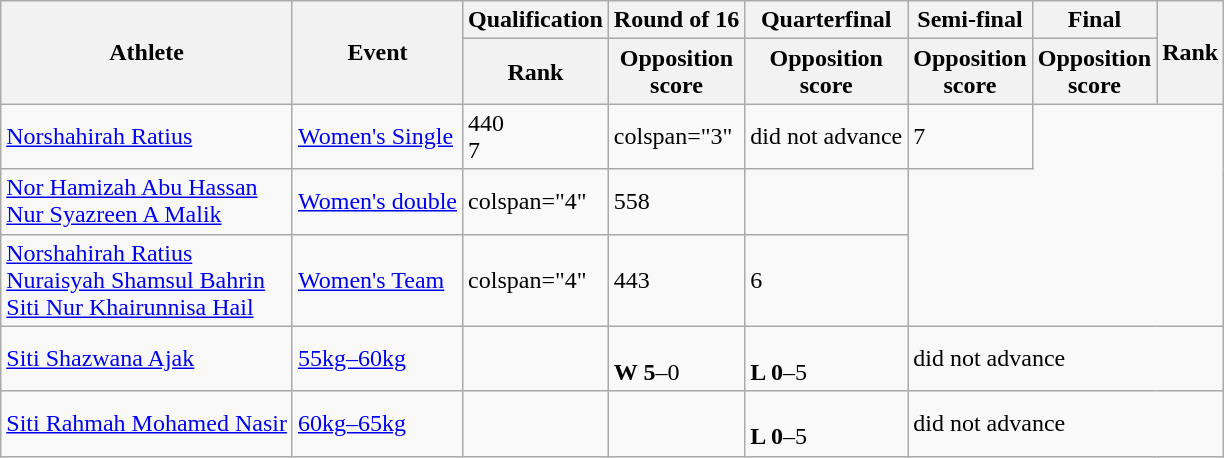<table class="wikitable">
<tr>
<th rowspan="2">Athlete</th>
<th rowspan="2">Event</th>
<th>Qualification</th>
<th>Round of 16</th>
<th>Quarterfinal</th>
<th>Semi-final</th>
<th>Final</th>
<th rowspan="2">Rank</th>
</tr>
<tr>
<th>Rank</th>
<th>Opposition<br> score</th>
<th>Opposition<br> score</th>
<th>Opposition<br> score</th>
<th>Opposition<br> score</th>
</tr>
<tr>
<td><a href='#'>Norshahirah Ratius</a></td>
<td><a href='#'>Women's Single</a></td>
<td>440 <br> 7</td>
<td>colspan="3" </td>
<td colspan="1">did not advance</td>
<td>7</td>
</tr>
<tr>
<td><a href='#'>Nor Hamizah Abu Hassan</a><br><a href='#'>Nur Syazreen A Malik</a></td>
<td><a href='#'>Women's double</a></td>
<td>colspan="4" </td>
<td>558</td>
<td></td>
</tr>
<tr>
<td><a href='#'>Norshahirah Ratius</a><br><a href='#'>Nuraisyah Shamsul Bahrin</a><br><a href='#'>Siti Nur Khairunnisa Hail</a></td>
<td><a href='#'>Women's Team</a></td>
<td>colspan="4" </td>
<td>443</td>
<td>6</td>
</tr>
<tr>
<td><a href='#'>Siti Shazwana Ajak</a></td>
<td><a href='#'>55kg–60kg</a></td>
<td></td>
<td><br><strong>W 5</strong>–0</td>
<td><br><strong>L 0</strong>–5</td>
<td colspan="3">did not advance</td>
</tr>
<tr>
<td><a href='#'>Siti Rahmah Mohamed Nasir</a></td>
<td><a href='#'>60kg–65kg</a></td>
<td></td>
<td></td>
<td><br><strong>L 0</strong>–5</td>
<td colspan="3">did not advance</td>
</tr>
</table>
